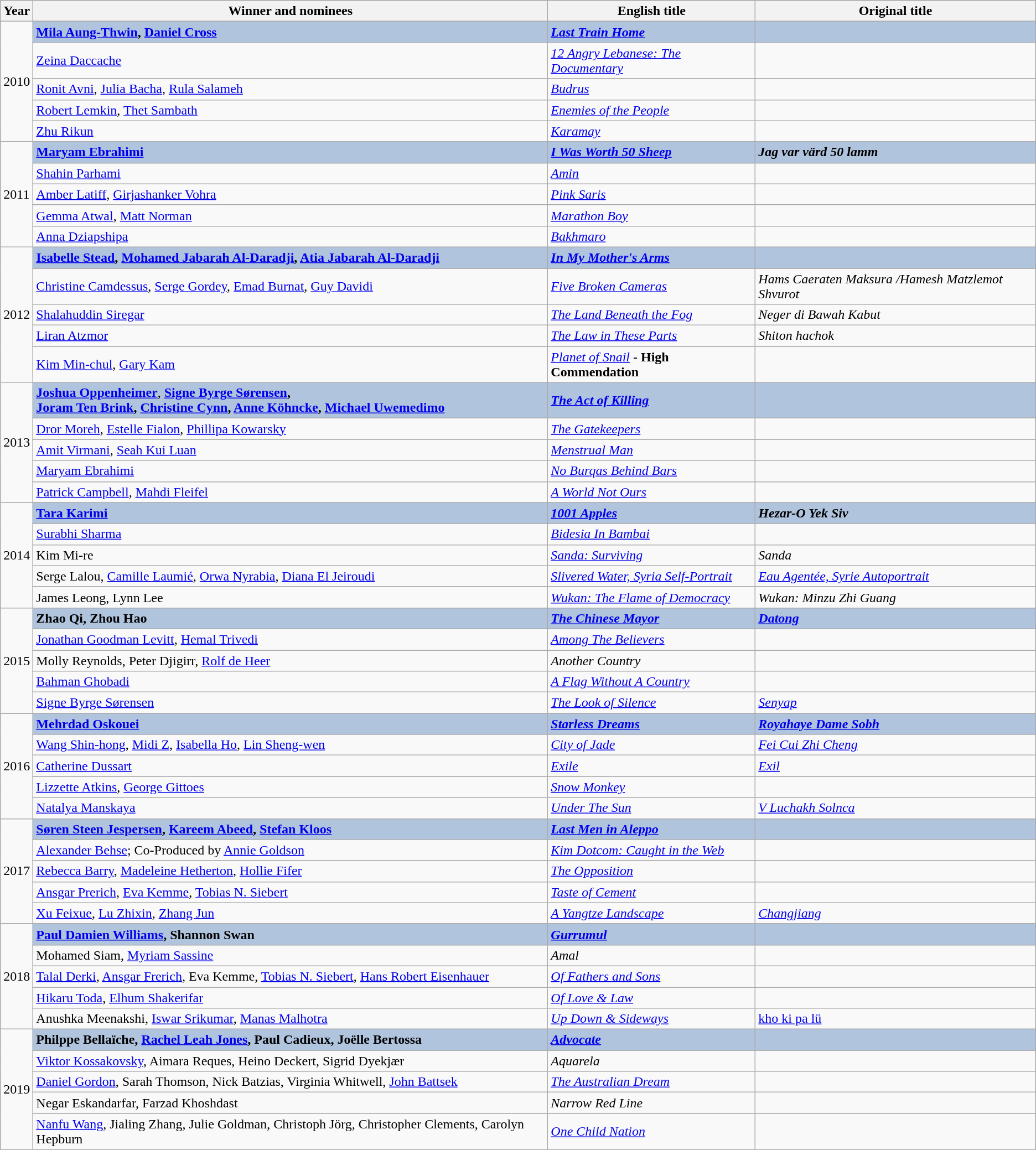<table class="wikitable">
<tr>
<th><strong>Year</strong></th>
<th><strong>Winner and nominees</strong></th>
<th><strong>English title</strong></th>
<th><strong>Original title</strong></th>
</tr>
<tr>
<td rowspan="5">2010</td>
<td style="background:#B0C4DE;">   <strong><a href='#'>Mila Aung-Thwin</a>, <a href='#'>Daniel Cross</a></strong></td>
<td style="background:#B0C4DE;"><a href='#'><strong><em>Last Train Home</em></strong></a></td>
<td style="background:#B0C4DE;"></td>
</tr>
<tr>
<td> <a href='#'>Zeina Daccache</a></td>
<td><em><a href='#'>12 Angry Lebanese: The Documentary</a></em></td>
<td></td>
</tr>
<tr>
<td>   <a href='#'>Ronit Avni</a>, <a href='#'>Julia Bacha</a>, <a href='#'>Rula Salameh</a></td>
<td><a href='#'><em>Budrus</em></a></td>
<td></td>
</tr>
<tr>
<td>  <a href='#'>Robert Lemkin</a>, <a href='#'>Thet Sambath</a></td>
<td><a href='#'><em>Enemies of the People</em></a></td>
<td></td>
</tr>
<tr>
<td> <a href='#'>Zhu Rikun</a></td>
<td><a href='#'><em>Karamay</em></a></td>
<td></td>
</tr>
<tr>
<td rowspan="5">2011</td>
<td style="background:#B0C4DE;">   <strong><a href='#'>Maryam Ebrahimi</a></strong></td>
<td style="background:#B0C4DE;"><strong><em><a href='#'>I Was Worth 50 Sheep</a></em></strong></td>
<td style="background:#B0C4DE;"><strong><em>Jag var värd 50 lamm</em></strong></td>
</tr>
<tr>
<td>   <a href='#'>Shahin Parhami</a></td>
<td><a href='#'><em>Amin</em></a></td>
<td></td>
</tr>
<tr>
<td>  <a href='#'>Amber Latiff</a>, <a href='#'>Girjashanker Vohra</a></td>
<td><em><a href='#'>Pink Saris</a></em></td>
<td></td>
</tr>
<tr>
<td>   <a href='#'>Gemma Atwal</a>, <a href='#'>Matt Norman</a></td>
<td><a href='#'><em>Marathon Boy</em></a></td>
<td></td>
</tr>
<tr>
<td>  <a href='#'>Anna Dziapshipa</a></td>
<td><em><a href='#'>Bakhmaro</a></em></td>
<td></td>
</tr>
<tr>
<td rowspan="5">2012</td>
<td style="background:#B0C4DE;">    <strong><a href='#'>Isabelle Stead</a>, <a href='#'>Mohamed Jabarah Al-Daradji</a>, <a href='#'>Atia Jabarah Al-Daradji</a></strong></td>
<td style="background:#B0C4DE;"><strong><em><a href='#'>In My Mother's Arms</a></em></strong></td>
<td style="background:#B0C4DE;"></td>
</tr>
<tr>
<td>   <a href='#'>Christine Camdessus</a>, <a href='#'>Serge Gordey</a>, <a href='#'>Emad Burnat</a>, <a href='#'>Guy Davidi</a></td>
<td><em><a href='#'>Five Broken Cameras</a></em></td>
<td><em>Hams Caeraten Maksura /Hamesh Matzlemot Shvurot</em></td>
</tr>
<tr>
<td>  <a href='#'>Shalahuddin Siregar</a></td>
<td><em><a href='#'>The Land Beneath the Fog</a></em></td>
<td><em>Neger di Bawah Kabut</em></td>
</tr>
<tr>
<td>   <a href='#'>Liran Atzmor</a></td>
<td><em><a href='#'>The Law in These Parts</a></em></td>
<td><em>Shiton hachok</em></td>
</tr>
<tr>
<td>  <a href='#'>Kim Min-chul</a>, <a href='#'>Gary Kam</a></td>
<td><em><a href='#'>Planet of Snail</a></em>  - <strong>High Commendation</strong></td>
<td></td>
</tr>
<tr>
<td rowspan="5">2013</td>
<td style="background:#B0C4DE;">   <strong><a href='#'>Joshua Oppenheimer</a></strong>, <strong><a href='#'>Signe Byrge Sørensen</a>,</strong><br><strong><a href='#'>Joram Ten Brink</a>, <a href='#'>Christine Cynn</a>, <a href='#'>Anne Köhncke</a>, <a href='#'>Michael Uwemedimo</a></strong></td>
<td style="background:#B0C4DE;"><strong><em><a href='#'>The Act of Killing</a></em></strong></td>
<td style="background:#B0C4DE;"></td>
</tr>
<tr>
<td>  <a href='#'>Dror Moreh</a>, <a href='#'>Estelle Fialon</a>, <a href='#'>Phillipa Kowarsky</a></td>
<td><a href='#'><em>The Gatekeepers</em></a></td>
<td></td>
</tr>
<tr>
<td>  <a href='#'>Amit Virmani</a>, <a href='#'>Seah Kui Luan</a></td>
<td><em><a href='#'>Menstrual Man</a></em></td>
<td></td>
</tr>
<tr>
<td>   <a href='#'>Maryam Ebrahimi</a></td>
<td><em><a href='#'>No Burqas Behind Bars</a></em></td>
<td></td>
</tr>
<tr>
<td>     <a href='#'>Patrick Campbell</a>, <a href='#'>Mahdi Fleifel</a></td>
<td><em><a href='#'>A World Not Ours</a></em></td>
<td></td>
</tr>
<tr>
<td rowspan="5">2014</td>
<td style="background:#B0C4DE;"> <strong><a href='#'>Tara Karimi</a></strong></td>
<td style="background:#B0C4DE;"><strong><em><a href='#'>1001 Apples</a></em></strong></td>
<td style="background:#B0C4DE;"><strong><em>Hezar-O Yek Siv</em></strong></td>
</tr>
<tr>
<td> <a href='#'>Surabhi Sharma</a></td>
<td><em><a href='#'>Bidesia In Bambai</a></em></td>
<td></td>
</tr>
<tr>
<td>Kim Mi-re</td>
<td><em><a href='#'>Sanda: Surviving</a></em></td>
<td><em>Sanda</em></td>
</tr>
<tr>
<td>   Serge Lalou, <a href='#'>Camille Laumié</a>, <a href='#'>Orwa Nyrabia</a>, <a href='#'>Diana El Jeiroudi</a></td>
<td><a href='#'><em>Slivered Water, Syria Self-Portrait</em></a></td>
<td><a href='#'><em>Eau Agentée, Syrie Autoportrait</em></a></td>
</tr>
<tr>
<td>  James Leong, Lynn Lee</td>
<td><em><a href='#'>Wukan: The Flame of Democracy</a></em></td>
<td><em>Wukan: Minzu Zhi Guang</em></td>
</tr>
<tr>
<td rowspan="5">2015</td>
<td style="background:#B0C4DE;"> <strong>Zhao Qi, Zhou Hao</strong></td>
<td style="background:#B0C4DE;"><strong><em><a href='#'>The Chinese Mayor</a></em></strong></td>
<td style="background:#B0C4DE;"><a href='#'><strong><em>Datong</em></strong></a></td>
</tr>
<tr>
<td>  <a href='#'>Jonathan Goodman Levitt</a>, <a href='#'>Hemal Trivedi</a></td>
<td><a href='#'><em>Among The Believers</em></a></td>
<td></td>
</tr>
<tr>
<td> Molly Reynolds, Peter Djigirr, <a href='#'>Rolf de Heer</a></td>
<td><em>Another Country</em></td>
<td></td>
</tr>
<tr>
<td> <a href='#'>Bahman Ghobadi</a></td>
<td><em><a href='#'>A Flag Without A Country</a></em></td>
<td></td>
</tr>
<tr>
<td>     <a href='#'>Signe Byrge Sørensen</a></td>
<td><em><a href='#'>The Look of Silence</a></em></td>
<td><a href='#'><em>Senyap</em></a></td>
</tr>
<tr>
<td rowspan="5">2016</td>
<td style="background:#B0C4DE;">  <strong><a href='#'>Mehrdad Oskouei</a></strong></td>
<td style="background:#B0C4DE;"><strong><em><a href='#'>Starless Dreams</a></em></strong></td>
<td style="background:#B0C4DE;"><a href='#'><strong><em>Royahaye Dame Sobh</em></strong></a></td>
</tr>
<tr>
<td>  <a href='#'>Wang Shin-hong</a>, <a href='#'>Midi Z</a>, <a href='#'>Isabella Ho</a>, <a href='#'>Lin Sheng-wen</a></td>
<td><a href='#'><em>City of Jade</em></a></td>
<td><a href='#'><em>Fei Cui Zhi Cheng</em></a></td>
</tr>
<tr>
<td>  <a href='#'>Catherine Dussart</a></td>
<td><a href='#'><em>Exile</em></a></td>
<td><a href='#'><em>Exil</em></a></td>
</tr>
<tr>
<td>  <a href='#'>Lizzette Atkins</a>, <a href='#'>George Gittoes</a></td>
<td><a href='#'><em>Snow Monkey</em></a></td>
<td></td>
</tr>
<tr>
<td>     <a href='#'>Natalya Manskaya</a></td>
<td><a href='#'><em>Under The Sun</em></a></td>
<td><a href='#'><em>V Luchakh Solnca</em></a></td>
</tr>
<tr>
<td rowspan="5">2017</td>
<td style="background:#B0C4DE;">   <strong><a href='#'>Søren Steen Jespersen</a>,</strong> <strong><a href='#'>Kareem Abeed</a>, <a href='#'>Stefan Kloos</a></strong></td>
<td style="background:#B0C4DE;"><strong><em><a href='#'>Last Men in Aleppo</a></em></strong></td>
<td style="background:#B0C4DE;"></td>
</tr>
<tr>
<td> <a href='#'>Alexander Behse</a>; Co-Produced by <a href='#'>Annie Goldson</a></td>
<td><em><a href='#'>Kim Dotcom: Caught in the Web</a></em></td>
<td></td>
</tr>
<tr>
<td>  <a href='#'>Rebecca Barry</a>, <a href='#'>Madeleine Hetherton</a>, <a href='#'>Hollie Fifer</a></td>
<td><a href='#'><em>The Opposition</em></a></td>
<td></td>
</tr>
<tr>
<td>     <a href='#'>Ansgar Prerich</a>, <a href='#'>Eva Kemme</a>, <a href='#'>Tobias N. Siebert</a></td>
<td><em><a href='#'>Taste of Cement</a></em></td>
<td></td>
</tr>
<tr>
<td> <a href='#'>Xu Feixue</a>, <a href='#'>Lu Zhixin</a>, <a href='#'>Zhang Jun</a></td>
<td><em><a href='#'>A Yangtze Landscape</a></em></td>
<td><a href='#'><em>Changjiang</em></a></td>
</tr>
<tr>
<td rowspan="5">2018</td>
<td style="background:#B0C4DE;"><strong> <a href='#'>Paul Damien Williams</a>, Shannon Swan</strong></td>
<td style="background:#B0C4DE;"><strong><em><a href='#'>Gurrumul</a></em></strong></td>
<td style="background:#B0C4DE;"></td>
</tr>
<tr>
<td>       Mohamed Siam, <a href='#'>Myriam Sassine</a></td>
<td><em>Amal</em></td>
<td></td>
</tr>
<tr>
<td>    <a href='#'>Talal Derki</a>, <a href='#'>Ansgar Frerich</a>, Eva Kemme, <a href='#'>Tobias N. Siebert</a>, <a href='#'>Hans Robert Eisenhauer</a></td>
<td><em><a href='#'>Of Fathers and Sons</a></em></td>
<td></td>
</tr>
<tr>
<td>   <a href='#'>Hikaru Toda</a>, <a href='#'>Elhum Shakerifar</a></td>
<td><em><a href='#'>Of Love & Law</a></em></td>
<td></td>
</tr>
<tr>
<td> Anushka Meenakshi, <a href='#'>Iswar Srikumar</a>, <a href='#'>Manas Malhotra</a></td>
<td><em><a href='#'>Up Down & Sideways</a></em></td>
<td><a href='#'>kho ki pa lü</a></td>
</tr>
<tr>
<td rowspan="5">2019</td>
<td style="background:#B0C4DE;"><strong>   Philppe Bellaïche, <a href='#'>Rachel Leah Jones</a>, Paul Cadieux, Joëlle Bertossa</strong></td>
<td style="background:#B0C4DE;"><strong><em><a href='#'>Advocate</a></em></strong></td>
<td style="background:#B0C4DE;"></td>
</tr>
<tr>
<td>   <a href='#'>Viktor Kossakovsky</a>, Aimara Reques, Heino Deckert, Sigrid Dyekjær</td>
<td><em>Aquarela</em></td>
<td></td>
</tr>
<tr>
<td>  <a href='#'>Daniel Gordon</a>, Sarah Thomson, Nick Batzias, Virginia Whitwell, <a href='#'>John Battsek</a></td>
<td><em><a href='#'>The Australian Dream</a></em></td>
<td></td>
</tr>
<tr>
<td> Negar Eskandarfar, Farzad Khoshdast</td>
<td><em>Narrow Red Line</em></td>
<td></td>
</tr>
<tr>
<td>  <a href='#'>Nanfu Wang</a>, Jialing Zhang, Julie Goldman, Christoph Jörg, Christopher Clements, Carolyn Hepburn</td>
<td><em><a href='#'>One Child Nation </a></em></td>
<td></td>
</tr>
</table>
